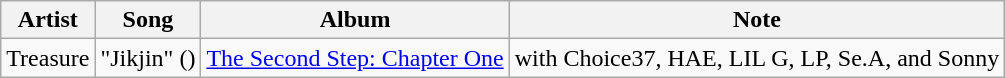<table class="wikitable sortable">
<tr>
<th>Artist</th>
<th>Song</th>
<th>Album</th>
<th>Note</th>
</tr>
<tr>
<td>Treasure</td>
<td>"Jikjin" ()</td>
<td><a href='#'>The Second Step: Chapter One</a></td>
<td>with Choice37, HAE, LIL G, LP, Se.A, and Sonny</td>
</tr>
</table>
